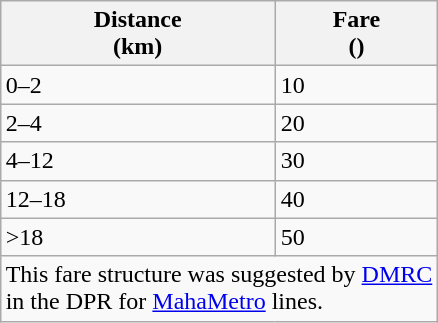<table class="wikitable" style="margin:auto;">
<tr>
<th>Distance<br>(km)</th>
<th>Fare<br>()</th>
</tr>
<tr>
<td>0–2</td>
<td>10</td>
</tr>
<tr>
<td>2–4</td>
<td>20</td>
</tr>
<tr>
<td>4–12</td>
<td>30</td>
</tr>
<tr>
<td>12–18</td>
<td>40</td>
</tr>
<tr>
<td>>18</td>
<td>50</td>
</tr>
<tr>
<td colspan="2">This fare structure was suggested by <a href='#'>DMRC</a><br>in the DPR for <a href='#'>MahaMetro</a> lines.</td>
</tr>
</table>
